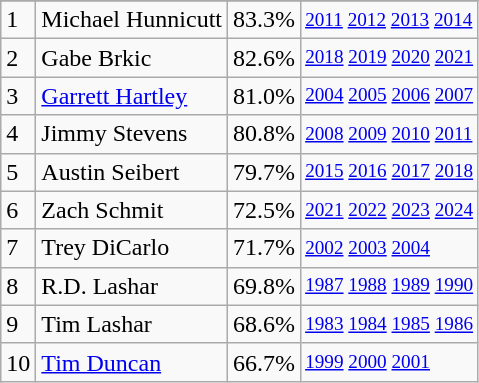<table class="wikitable">
<tr>
</tr>
<tr>
<td>1</td>
<td>Michael Hunnicutt</td>
<td><abbr>83.3%</abbr></td>
<td style="font-size:80%;"><a href='#'>2011</a> <a href='#'>2012</a> <a href='#'>2013</a> <a href='#'>2014</a></td>
</tr>
<tr>
<td>2</td>
<td>Gabe Brkic</td>
<td><abbr>82.6%</abbr></td>
<td style="font-size:80%;"><a href='#'>2018</a> <a href='#'>2019</a> <a href='#'>2020</a> <a href='#'>2021</a></td>
</tr>
<tr>
<td>3</td>
<td><a href='#'>Garrett Hartley</a></td>
<td><abbr>81.0%</abbr></td>
<td style="font-size:80%;"><a href='#'>2004</a> <a href='#'>2005</a> <a href='#'>2006</a> <a href='#'>2007</a></td>
</tr>
<tr>
<td>4</td>
<td>Jimmy Stevens</td>
<td><abbr>80.8%</abbr></td>
<td style="font-size:80%;"><a href='#'>2008</a> <a href='#'>2009</a> <a href='#'>2010</a> <a href='#'>2011</a></td>
</tr>
<tr>
<td>5</td>
<td>Austin Seibert</td>
<td><abbr>79.7%</abbr></td>
<td style="font-size:80%;"><a href='#'>2015</a> <a href='#'>2016</a> <a href='#'>2017</a> <a href='#'>2018</a></td>
</tr>
<tr>
<td>6</td>
<td>Zach Schmit</td>
<td><abbr>72.5%</abbr></td>
<td style="font-size:80%;"><a href='#'>2021</a> <a href='#'>2022</a> <a href='#'>2023</a> <a href='#'>2024</a></td>
</tr>
<tr>
<td>7</td>
<td>Trey DiCarlo</td>
<td><abbr>71.7%</abbr></td>
<td style="font-size:80%;"><a href='#'>2002</a> <a href='#'>2003</a> <a href='#'>2004</a></td>
</tr>
<tr>
<td>8</td>
<td>R.D. Lashar</td>
<td><abbr>69.8%</abbr></td>
<td style="font-size:80%;"><a href='#'>1987</a> <a href='#'>1988</a> <a href='#'>1989</a> <a href='#'>1990</a></td>
</tr>
<tr>
<td>9</td>
<td>Tim Lashar</td>
<td><abbr>68.6%</abbr></td>
<td style="font-size:80%;"><a href='#'>1983</a> <a href='#'>1984</a> <a href='#'>1985</a> <a href='#'>1986</a></td>
</tr>
<tr>
<td>10</td>
<td><a href='#'>Tim Duncan</a></td>
<td><abbr>66.7%</abbr></td>
<td style="font-size:80%;"><a href='#'>1999</a> <a href='#'>2000</a> <a href='#'>2001</a><br></td>
</tr>
</table>
